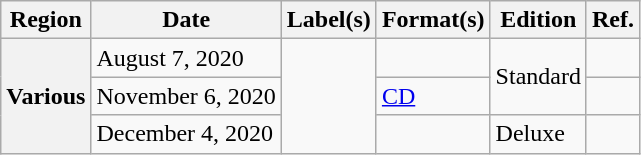<table class="wikitable plainrowheaders">
<tr>
<th scope="col">Region</th>
<th scope="col">Date</th>
<th scope="col">Label(s)</th>
<th scope="col">Format(s)</th>
<th scope="col">Edition</th>
<th scope="col">Ref.</th>
</tr>
<tr>
<th scope="row" rowspan="3">Various</th>
<td>August 7, 2020</td>
<td rowspan="3"></td>
<td></td>
<td rowspan="2">Standard</td>
<td style="text-align: center"></td>
</tr>
<tr>
<td>November 6, 2020</td>
<td><a href='#'>CD</a></td>
<td style="text-align: center"></td>
</tr>
<tr>
<td>December 4, 2020</td>
<td></td>
<td>Deluxe</td>
<td style="text-align: center"></td>
</tr>
</table>
